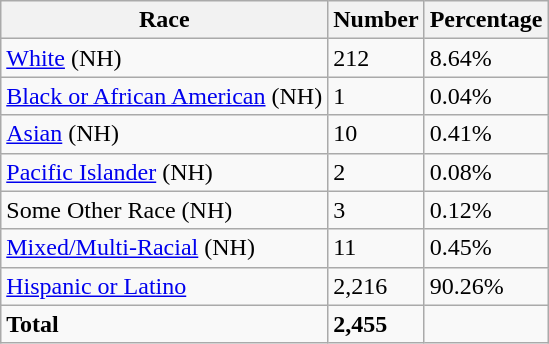<table class="wikitable">
<tr>
<th>Race</th>
<th>Number</th>
<th>Percentage</th>
</tr>
<tr>
<td><a href='#'>White</a> (NH)</td>
<td>212</td>
<td>8.64%</td>
</tr>
<tr>
<td><a href='#'>Black or African American</a> (NH)</td>
<td>1</td>
<td>0.04%</td>
</tr>
<tr>
<td><a href='#'>Asian</a> (NH)</td>
<td>10</td>
<td>0.41%</td>
</tr>
<tr>
<td><a href='#'>Pacific Islander</a> (NH)</td>
<td>2</td>
<td>0.08%</td>
</tr>
<tr>
<td>Some Other Race (NH)</td>
<td>3</td>
<td>0.12%</td>
</tr>
<tr>
<td><a href='#'>Mixed/Multi-Racial</a> (NH)</td>
<td>11</td>
<td>0.45%</td>
</tr>
<tr>
<td><a href='#'>Hispanic or Latino</a></td>
<td>2,216</td>
<td>90.26%</td>
</tr>
<tr>
<td><strong>Total</strong></td>
<td><strong>2,455</strong></td>
<td></td>
</tr>
</table>
